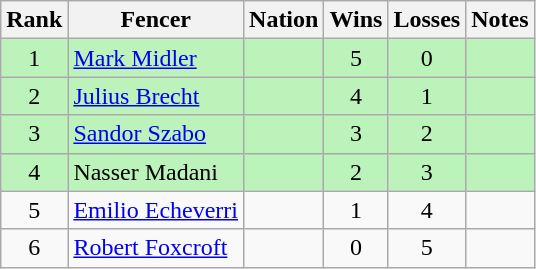<table class="wikitable sortable" style="text-align:center">
<tr>
<th>Rank</th>
<th>Fencer</th>
<th>Nation</th>
<th>Wins</th>
<th>Losses</th>
<th>Notes</th>
</tr>
<tr bgcolor=bbf3bb>
<td>1</td>
<td align=left><a href='#'>Mark Midler</a></td>
<td align=left></td>
<td>5</td>
<td>0</td>
<td></td>
</tr>
<tr bgcolor=bbf3bb>
<td>2</td>
<td align=left><a href='#'>Julius Brecht</a></td>
<td align=left></td>
<td>4</td>
<td>1</td>
<td></td>
</tr>
<tr bgcolor=bbf3bb>
<td>3</td>
<td align=left><a href='#'>Sandor Szabo</a></td>
<td align=left></td>
<td>3</td>
<td>2</td>
<td></td>
</tr>
<tr bgcolor=bbf3bb>
<td>4</td>
<td align=left>Nasser Madani</td>
<td align=left></td>
<td>2</td>
<td>3</td>
<td></td>
</tr>
<tr>
<td>5</td>
<td align=left><a href='#'>Emilio Echeverri</a></td>
<td align=left></td>
<td>1</td>
<td>4</td>
<td></td>
</tr>
<tr>
<td>6</td>
<td align=left><a href='#'>Robert Foxcroft</a></td>
<td align=left></td>
<td>0</td>
<td>5</td>
<td></td>
</tr>
</table>
